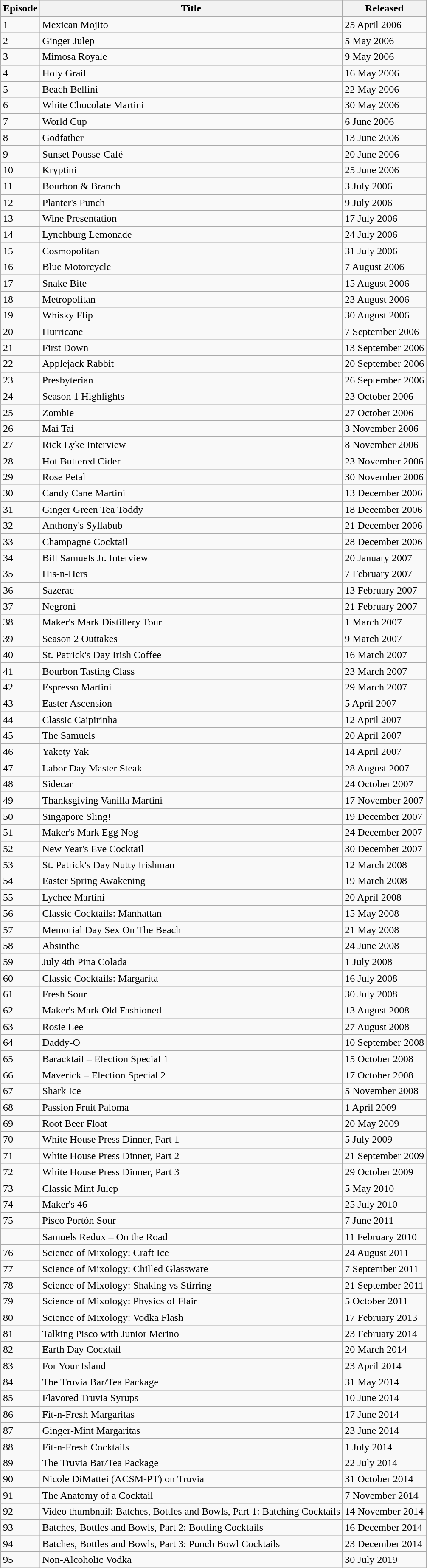<table class="wikitable" style="margin:auto;">
<tr>
<th>Episode</th>
<th>Title</th>
<th>Released</th>
</tr>
<tr>
<td>1</td>
<td>Mexican Mojito</td>
<td>25 April 2006</td>
</tr>
<tr>
<td>2</td>
<td>Ginger Julep</td>
<td>5 May 2006</td>
</tr>
<tr>
<td>3</td>
<td>Mimosa Royale</td>
<td>9 May 2006</td>
</tr>
<tr>
<td>4</td>
<td>Holy Grail</td>
<td>16 May 2006</td>
</tr>
<tr>
<td>5</td>
<td>Beach Bellini</td>
<td>22 May 2006</td>
</tr>
<tr>
<td>6</td>
<td>White Chocolate Martini</td>
<td>30 May 2006</td>
</tr>
<tr>
<td>7</td>
<td>World Cup</td>
<td>6 June 2006</td>
</tr>
<tr>
<td>8</td>
<td>Godfather</td>
<td>13 June 2006</td>
</tr>
<tr>
<td>9</td>
<td>Sunset Pousse-Café</td>
<td>20 June 2006</td>
</tr>
<tr>
<td>10</td>
<td>Kryptini</td>
<td>25 June 2006</td>
</tr>
<tr>
<td>11</td>
<td>Bourbon & Branch</td>
<td>3 July 2006</td>
</tr>
<tr>
<td>12</td>
<td>Planter's Punch</td>
<td>9 July 2006</td>
</tr>
<tr>
<td>13</td>
<td>Wine Presentation</td>
<td>17 July 2006</td>
</tr>
<tr>
<td>14</td>
<td>Lynchburg Lemonade</td>
<td>24 July 2006</td>
</tr>
<tr>
<td>15</td>
<td>Cosmopolitan</td>
<td>31 July 2006</td>
</tr>
<tr>
<td>16</td>
<td>Blue Motorcycle</td>
<td>7 August 2006</td>
</tr>
<tr>
<td>17</td>
<td>Snake Bite</td>
<td>15 August 2006</td>
</tr>
<tr>
<td>18</td>
<td>Metropolitan</td>
<td>23 August 2006</td>
</tr>
<tr>
<td>19</td>
<td>Whisky Flip</td>
<td>30 August 2006</td>
</tr>
<tr>
<td>20</td>
<td>Hurricane</td>
<td>7 September 2006</td>
</tr>
<tr>
<td>21</td>
<td>First Down</td>
<td>13 September 2006</td>
</tr>
<tr>
<td>22</td>
<td>Applejack Rabbit</td>
<td>20 September 2006</td>
</tr>
<tr>
<td>23</td>
<td>Presbyterian</td>
<td>26 September 2006</td>
</tr>
<tr>
<td>24</td>
<td>Season 1 Highlights</td>
<td>23 October 2006</td>
</tr>
<tr>
<td>25</td>
<td>Zombie</td>
<td>27 October 2006</td>
</tr>
<tr>
<td>26</td>
<td>Mai Tai</td>
<td>3 November 2006</td>
</tr>
<tr>
<td>27</td>
<td>Rick Lyke Interview</td>
<td>8 November 2006</td>
</tr>
<tr>
<td>28</td>
<td>Hot Buttered Cider</td>
<td>23 November 2006</td>
</tr>
<tr>
<td>29</td>
<td>Rose Petal</td>
<td>30 November 2006</td>
</tr>
<tr>
<td>30</td>
<td>Candy Cane Martini</td>
<td>13 December 2006</td>
</tr>
<tr>
<td>31</td>
<td>Ginger Green Tea Toddy</td>
<td>18 December 2006</td>
</tr>
<tr>
<td>32</td>
<td>Anthony's Syllabub</td>
<td>21 December 2006</td>
</tr>
<tr>
<td>33</td>
<td>Champagne Cocktail</td>
<td>28 December 2006</td>
</tr>
<tr>
<td>34</td>
<td>Bill Samuels Jr. Interview</td>
<td>20 January 2007</td>
</tr>
<tr>
<td>35</td>
<td>His‑n‑Hers</td>
<td>7 February 2007</td>
</tr>
<tr>
<td>36</td>
<td>Sazerac</td>
<td>13 February 2007</td>
</tr>
<tr>
<td>37</td>
<td>Negroni</td>
<td>21 February 2007</td>
</tr>
<tr>
<td>38</td>
<td>Maker's Mark Distillery Tour</td>
<td>1 March 2007</td>
</tr>
<tr>
<td>39</td>
<td>Season 2 Outtakes</td>
<td>9 March 2007</td>
</tr>
<tr>
<td>40</td>
<td>St. Patrick's Day Irish Coffee</td>
<td>16 March 2007</td>
</tr>
<tr>
<td>41</td>
<td>Bourbon Tasting Class</td>
<td>23 March 2007</td>
</tr>
<tr>
<td>42</td>
<td>Espresso Martini</td>
<td>29 March 2007</td>
</tr>
<tr>
<td>43</td>
<td>Easter Ascension</td>
<td>5 April 2007</td>
</tr>
<tr>
<td>44</td>
<td>Classic Caipirinha</td>
<td>12 April 2007</td>
</tr>
<tr>
<td>45</td>
<td>The Samuels</td>
<td>20 April 2007</td>
</tr>
<tr>
<td>46</td>
<td>Yakety Yak</td>
<td>14 April 2007</td>
</tr>
<tr>
<td>47</td>
<td>Labor Day Master Steak</td>
<td>28 August 2007</td>
</tr>
<tr>
<td>48</td>
<td>Sidecar</td>
<td>24 October 2007</td>
</tr>
<tr>
<td>49</td>
<td>Thanksgiving Vanilla Martini</td>
<td>17 November 2007</td>
</tr>
<tr>
<td>50</td>
<td>Singapore Sling!</td>
<td>19 December 2007</td>
</tr>
<tr>
<td>51</td>
<td>Maker's Mark Egg Nog</td>
<td>24 December 2007</td>
</tr>
<tr>
<td>52</td>
<td>New Year's Eve Cocktail</td>
<td>30 December 2007</td>
</tr>
<tr>
<td>53</td>
<td>St. Patrick's Day Nutty Irishman</td>
<td>12 March 2008</td>
</tr>
<tr>
<td>54</td>
<td>Easter Spring Awakening</td>
<td>19 March 2008</td>
</tr>
<tr>
<td>55</td>
<td>Lychee Martini</td>
<td>20 April 2008</td>
</tr>
<tr>
<td>56</td>
<td>Classic Cocktails: Manhattan</td>
<td>15 May 2008</td>
</tr>
<tr>
<td>57</td>
<td>Memorial Day Sex On The Beach</td>
<td>21 May 2008</td>
</tr>
<tr>
<td>58</td>
<td>Absinthe</td>
<td>24 June 2008</td>
</tr>
<tr>
<td>59</td>
<td>July 4th Pina Colada</td>
<td>1 July 2008</td>
</tr>
<tr>
<td>60</td>
<td>Classic Cocktails: Margarita</td>
<td>16 July 2008</td>
</tr>
<tr>
<td>61</td>
<td>Fresh Sour</td>
<td>30 July 2008</td>
</tr>
<tr>
<td>62</td>
<td>Maker's Mark Old Fashioned</td>
<td>13 August 2008</td>
</tr>
<tr>
<td>63</td>
<td>Rosie Lee</td>
<td>27 August 2008</td>
</tr>
<tr>
<td>64</td>
<td>Daddy‑O</td>
<td>10 September 2008</td>
</tr>
<tr>
<td>65</td>
<td>Baracktail – Election Special 1</td>
<td>15 October 2008</td>
</tr>
<tr>
<td>66</td>
<td>Maverick – Election Special 2</td>
<td>17 October 2008</td>
</tr>
<tr>
<td>67</td>
<td>Shark Ice</td>
<td>5 November 2008</td>
</tr>
<tr>
<td>68</td>
<td>Passion Fruit Paloma</td>
<td>1 April 2009</td>
</tr>
<tr>
<td>69</td>
<td>Root Beer Float</td>
<td>20 May 2009</td>
</tr>
<tr>
<td>70</td>
<td>White House Press Dinner, Part 1</td>
<td>5 July 2009</td>
</tr>
<tr>
<td>71</td>
<td>White House Press Dinner, Part 2</td>
<td>21 September 2009</td>
</tr>
<tr>
<td>72</td>
<td>White House Press Dinner, Part 3</td>
<td>29 October 2009</td>
</tr>
<tr>
<td>73</td>
<td>Classic Mint Julep</td>
<td>5 May 2010</td>
</tr>
<tr>
<td>74</td>
<td>Maker's 46</td>
<td>25 July 2010</td>
</tr>
<tr>
<td>75</td>
<td>Pisco Portón Sour</td>
<td>7 June 2011</td>
</tr>
<tr>
<td></td>
<td>Samuels Redux – On the Road</td>
<td>11 February 2010</td>
</tr>
<tr>
<td>76</td>
<td>Science of Mixology: Craft Ice</td>
<td>24 August 2011</td>
</tr>
<tr>
<td>77</td>
<td>Science of Mixology: Chilled Glassware</td>
<td>7 September 2011</td>
</tr>
<tr>
<td>78</td>
<td>Science of Mixology: Shaking vs Stirring</td>
<td>21 September 2011</td>
</tr>
<tr>
<td>79</td>
<td>Science of Mixology: Physics of Flair</td>
<td>5 October 2011</td>
</tr>
<tr>
<td>80</td>
<td>Science of Mixology: Vodka Flash</td>
<td>17 February 2013</td>
</tr>
<tr>
<td>81</td>
<td>Talking Pisco with Junior Merino</td>
<td>23 February 2014</td>
</tr>
<tr>
<td>82</td>
<td>Earth Day Cocktail</td>
<td>20 March 2014</td>
</tr>
<tr>
<td>83</td>
<td>For Your Island</td>
<td>23 April 2014</td>
</tr>
<tr>
<td>84</td>
<td>The Truvia Bar/Tea Package</td>
<td>31 May 2014</td>
</tr>
<tr>
<td>85</td>
<td>Flavored Truvia Syrups</td>
<td>10 June 2014</td>
</tr>
<tr>
<td>86</td>
<td>Fit‑n‑Fresh Margaritas</td>
<td>17 June 2014</td>
</tr>
<tr>
<td>87</td>
<td>Ginger‑Mint Margaritas</td>
<td>23 June 2014</td>
</tr>
<tr>
<td>88</td>
<td>Fit‑n‑Fresh Cocktails</td>
<td>1 July 2014</td>
</tr>
<tr>
<td>89</td>
<td>The Truvia Bar/Tea Package</td>
<td>22 July 2014</td>
</tr>
<tr>
<td>90</td>
<td>Nicole DiMattei (ACSM‑PT) on Truvia</td>
<td>31 October 2014</td>
</tr>
<tr>
<td>91</td>
<td>The Anatomy of a Cocktail</td>
<td>7 November 2014</td>
</tr>
<tr>
<td>92</td>
<td>Video thumbnail: Batches, Bottles and Bowls, Part 1: Batching Cocktails</td>
<td>14 November 2014</td>
</tr>
<tr>
<td>93</td>
<td>Batches, Bottles and Bowls, Part 2: Bottling Cocktails</td>
<td>16 December 2014</td>
</tr>
<tr>
<td>94</td>
<td>Batches, Bottles and Bowls, Part 3: Punch Bowl Cocktails</td>
<td>23 December 2014</td>
</tr>
<tr>
<td>95</td>
<td>Non‑Alcoholic Vodka</td>
<td>30 July 2019</td>
</tr>
</table>
